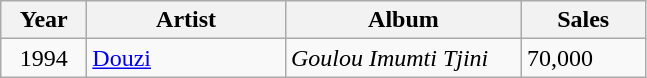<table class="wikitable">
<tr>
<th width=50>Year</th>
<th width=125>Artist</th>
<th width=150>Album</th>
<th width=75>Sales</th>
</tr>
<tr>
<td align=center>1994</td>
<td><a href='#'>Douzi</a></td>
<td><em>Goulou Imumti Tjini</em></td>
<td>70,000</td>
</tr>
</table>
